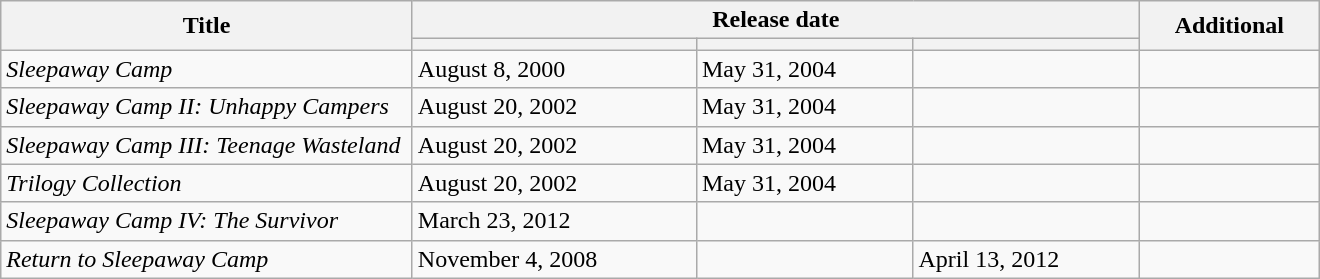<table width="880" class="wikitable">
<tr>
<th rowspan="2">Title</th>
<th colspan="3">Release date</th>
<th rowspan="2">Additional</th>
</tr>
<tr>
<th></th>
<th></th>
<th></th>
</tr>
<tr>
<td width="267"><em>Sleepaway Camp</em></td>
<td>August 8, 2000</td>
<td>May 31, 2004</td>
<td></td>
<td><br></td>
</tr>
<tr>
<td><em>Sleepaway Camp II: Unhappy Campers</em></td>
<td>August 20, 2002</td>
<td>May 31, 2004</td>
<td></td>
<td><br></td>
</tr>
<tr>
<td><em>Sleepaway Camp III: Teenage Wasteland</em></td>
<td>August 20, 2002</td>
<td>May 31, 2004</td>
<td></td>
<td><br></td>
</tr>
<tr>
<td><em>Trilogy Collection</em></td>
<td>August 20, 2002</td>
<td>May 31, 2004</td>
<td></td>
<td><br></td>
</tr>
<tr>
<td><em>Sleepaway Camp IV: The Survivor</em></td>
<td>March 23, 2012</td>
<td></td>
<td></td>
<td><br></td>
</tr>
<tr>
<td><em>Return to Sleepaway Camp</em></td>
<td>November 4, 2008</td>
<td></td>
<td>April 13, 2012</td>
<td><br></td>
</tr>
</table>
